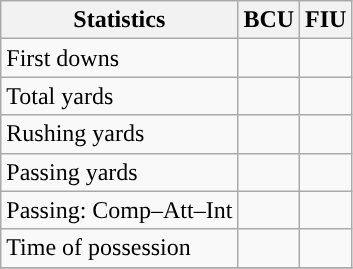<table class="wikitable" style="float: left;">
<tr>
<th>Statistics</th>
<th>BCU</th>
<th>FIU</th>
</tr>
<tr>
<td>First downs</td>
<td></td>
<td></td>
</tr>
<tr>
<td>Total yards</td>
<td></td>
<td></td>
</tr>
<tr>
<td>Rushing yards</td>
<td></td>
<td></td>
</tr>
<tr>
<td>Passing yards</td>
<td></td>
<td></td>
</tr>
<tr>
<td>Passing: Comp–Att–Int</td>
<td></td>
<td></td>
</tr>
<tr>
<td>Time of possession</td>
<td></td>
<td></td>
</tr>
<tr>
</tr>
</table>
